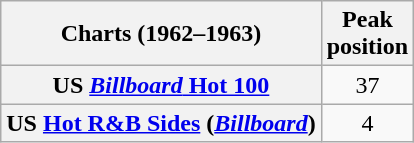<table class="wikitable sortable plainrowheaders">
<tr>
<th scope="col">Charts (1962–1963)</th>
<th scope="col">Peak<br>position</th>
</tr>
<tr>
<th scope="row">US <a href='#'><em>Billboard</em> Hot 100</a></th>
<td align="center">37</td>
</tr>
<tr>
<th scope="row">US <a href='#'>Hot R&B Sides</a> (<em><a href='#'>Billboard</a></em>)</th>
<td align="center">4</td>
</tr>
</table>
